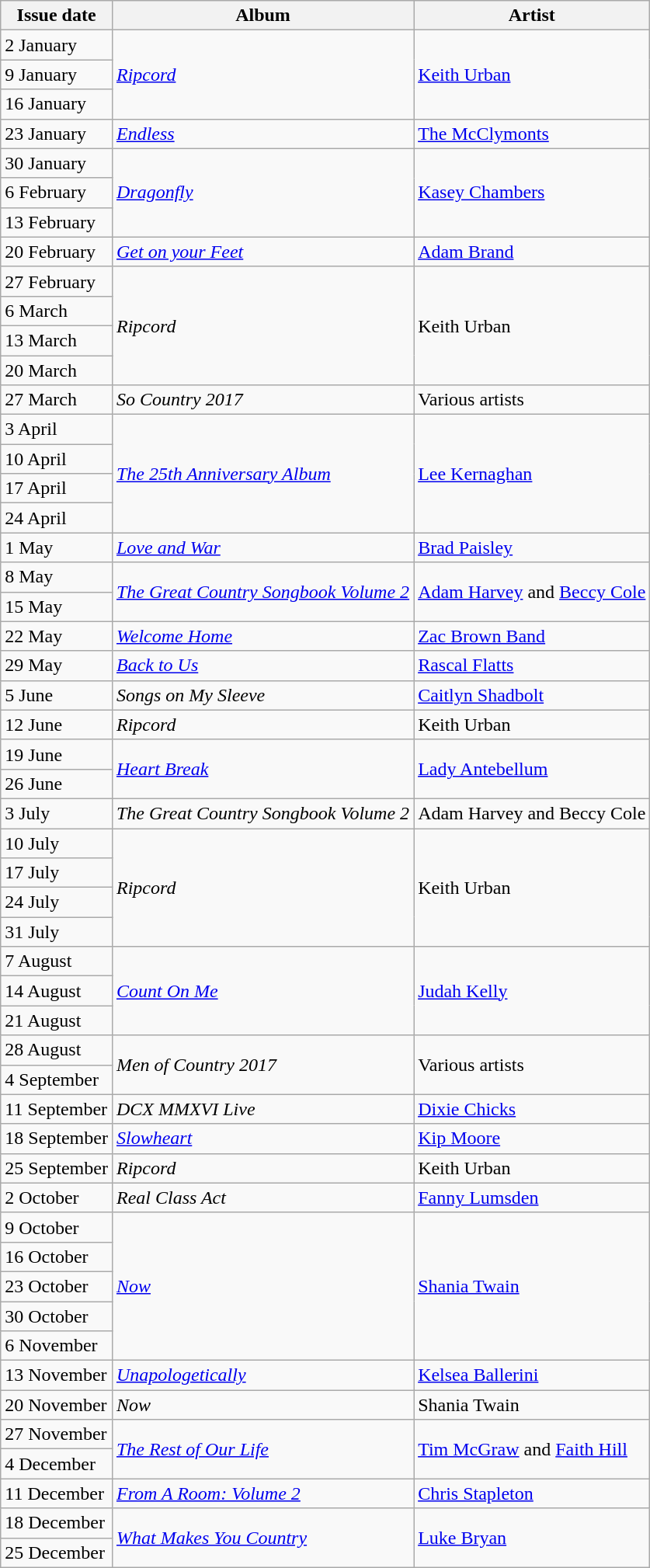<table class=wikitable>
<tr>
<th>Issue date</th>
<th>Album</th>
<th>Artist</th>
</tr>
<tr>
<td>2 January</td>
<td rowspan="3"><em><a href='#'>Ripcord</a></em></td>
<td rowspan="3"><a href='#'>Keith Urban</a></td>
</tr>
<tr>
<td>9 January</td>
</tr>
<tr>
<td>16 January</td>
</tr>
<tr>
<td>23 January</td>
<td><em><a href='#'>Endless</a></em></td>
<td><a href='#'>The McClymonts</a></td>
</tr>
<tr>
<td>30 January</td>
<td rowspan="3"><em><a href='#'>Dragonfly</a></em></td>
<td rowspan="3"><a href='#'>Kasey Chambers</a></td>
</tr>
<tr>
<td>6 February</td>
</tr>
<tr>
<td>13 February</td>
</tr>
<tr>
<td>20 February</td>
<td><em><a href='#'>Get on your Feet</a></em></td>
<td><a href='#'>Adam Brand</a></td>
</tr>
<tr>
<td>27 February</td>
<td rowspan="4"><em>Ripcord</em></td>
<td rowspan="4">Keith Urban</td>
</tr>
<tr>
<td>6 March</td>
</tr>
<tr>
<td>13 March</td>
</tr>
<tr>
<td>20 March</td>
</tr>
<tr>
<td>27 March</td>
<td><em>So Country 2017</em></td>
<td>Various artists</td>
</tr>
<tr>
<td>3 April</td>
<td rowspan="4"><em><a href='#'>The 25th Anniversary Album</a></em></td>
<td rowspan="4"><a href='#'>Lee Kernaghan</a></td>
</tr>
<tr>
<td>10 April</td>
</tr>
<tr>
<td>17 April</td>
</tr>
<tr>
<td>24 April</td>
</tr>
<tr>
<td>1 May</td>
<td><em><a href='#'>Love and War</a></em></td>
<td><a href='#'>Brad Paisley</a></td>
</tr>
<tr>
<td>8 May</td>
<td rowspan="2"><em><a href='#'>The Great Country Songbook Volume 2</a></em></td>
<td rowspan="2"><a href='#'>Adam Harvey</a> and <a href='#'>Beccy Cole</a></td>
</tr>
<tr>
<td>15 May</td>
</tr>
<tr>
<td>22 May</td>
<td><em><a href='#'>Welcome Home</a></em></td>
<td><a href='#'>Zac Brown Band</a></td>
</tr>
<tr>
<td>29 May</td>
<td><em><a href='#'>Back to Us</a></em></td>
<td><a href='#'>Rascal Flatts</a></td>
</tr>
<tr>
<td>5 June</td>
<td><em>Songs on My Sleeve</em></td>
<td><a href='#'>Caitlyn Shadbolt</a></td>
</tr>
<tr>
<td>12 June</td>
<td><em>Ripcord</em></td>
<td>Keith Urban</td>
</tr>
<tr>
<td>19 June</td>
<td rowspan="2"><em><a href='#'>Heart Break</a></em></td>
<td rowspan="2"><a href='#'>Lady Antebellum</a></td>
</tr>
<tr>
<td>26 June</td>
</tr>
<tr>
<td>3 July</td>
<td><em>The Great Country Songbook Volume 2</em></td>
<td>Adam Harvey and Beccy Cole</td>
</tr>
<tr>
<td>10 July</td>
<td rowspan="4"><em>Ripcord</em></td>
<td rowspan="4">Keith Urban</td>
</tr>
<tr>
<td>17 July</td>
</tr>
<tr>
<td>24 July</td>
</tr>
<tr>
<td>31 July</td>
</tr>
<tr>
<td>7 August</td>
<td rowspan="3"><em><a href='#'>Count On Me</a></em></td>
<td rowspan="3"><a href='#'>Judah Kelly</a></td>
</tr>
<tr>
<td>14 August</td>
</tr>
<tr>
<td>21 August</td>
</tr>
<tr>
<td>28 August</td>
<td rowspan="2"><em>Men of Country 2017</em></td>
<td rowspan="2">Various artists</td>
</tr>
<tr>
<td>4 September</td>
</tr>
<tr>
<td>11 September</td>
<td><em>DCX MMXVI Live</em></td>
<td><a href='#'>Dixie Chicks</a></td>
</tr>
<tr>
<td>18 September</td>
<td><em><a href='#'>Slowheart</a></em></td>
<td><a href='#'>Kip Moore</a></td>
</tr>
<tr>
<td>25 September</td>
<td><em>Ripcord</em></td>
<td>Keith Urban</td>
</tr>
<tr>
<td>2 October</td>
<td><em>Real Class Act</em></td>
<td><a href='#'>Fanny Lumsden</a></td>
</tr>
<tr>
<td>9 October</td>
<td rowspan="5"><em><a href='#'>Now</a></em></td>
<td rowspan="5"><a href='#'>Shania Twain</a></td>
</tr>
<tr>
<td>16 October</td>
</tr>
<tr>
<td>23 October</td>
</tr>
<tr>
<td>30 October</td>
</tr>
<tr>
<td>6 November</td>
</tr>
<tr>
<td>13 November</td>
<td><em><a href='#'>Unapologetically</a></em></td>
<td><a href='#'>Kelsea Ballerini</a></td>
</tr>
<tr>
<td>20 November</td>
<td><em>Now</em></td>
<td>Shania Twain</td>
</tr>
<tr>
<td>27 November</td>
<td rowspan="2"><em><a href='#'>The Rest of Our Life</a></em></td>
<td rowspan="2"><a href='#'>Tim McGraw</a> and <a href='#'>Faith Hill</a></td>
</tr>
<tr>
<td>4 December</td>
</tr>
<tr>
<td>11 December</td>
<td><em><a href='#'>From A Room: Volume 2</a></em></td>
<td><a href='#'>Chris Stapleton</a></td>
</tr>
<tr>
<td>18 December</td>
<td rowspan="2"><em><a href='#'>What Makes You Country</a></em></td>
<td rowspan="2"><a href='#'>Luke Bryan</a></td>
</tr>
<tr>
<td>25 December</td>
</tr>
</table>
